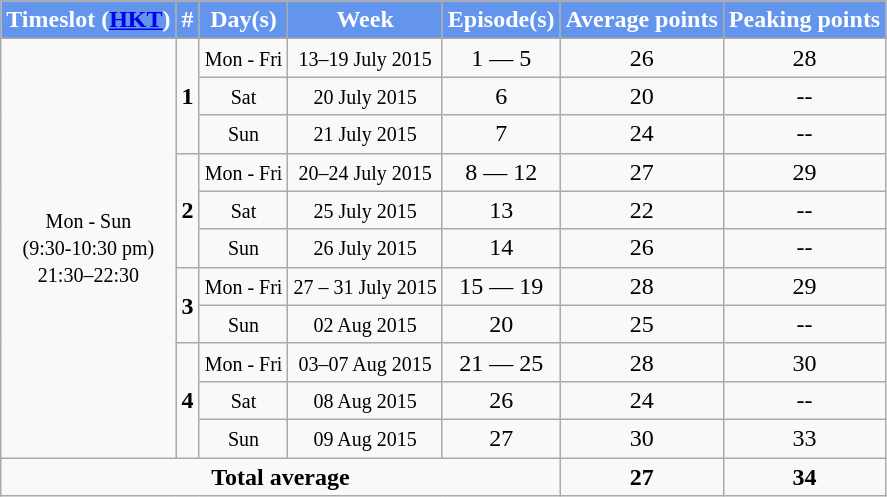<table class="wikitable" style="text-align:center;">
<tr style="background:cornflowerblue; color:white" align="center">
</tr>
<tr>
<th style="background:cornflowerblue; color:white" align="center">Timeslot (<a href='#'>HKT</a>)</th>
<th style="background:cornflowerblue; color:white" align="center">#</th>
<th style="background:cornflowerblue; color:white" align="center">Day(s)</th>
<th style="background:cornflowerblue; color:white" align="center">Week</th>
<th style="background:cornflowerblue; color:white" align="center">Episode(s)</th>
<th style="background:cornflowerblue; color:white" align="center">Average points</th>
<th style="background:cornflowerblue; color:white" align="center">Peaking points</th>
</tr>
<tr>
<td rowspan="11"><small>Mon - Sun<br>(9:30-10:30 pm)<br>21:30–22:30</small></td>
<td rowspan="3"><strong>1</strong></td>
<td><small>Mon - Fri</small></td>
<td><small>13–19 July 2015</small></td>
<td>1 — 5</td>
<td>26</td>
<td>28</td>
</tr>
<tr>
<td><small>Sat</small></td>
<td><small>20 July  2015</small></td>
<td>6</td>
<td>20</td>
<td>--</td>
</tr>
<tr>
<td><small>Sun</small></td>
<td><small>21 July  2015</small></td>
<td>7</td>
<td>24</td>
<td>--</td>
</tr>
<tr>
<td rowspan="3"><strong>2</strong></td>
<td><small>Mon - Fri</small></td>
<td><small>20–24 July 2015</small></td>
<td>8 — 12</td>
<td>27</td>
<td>29</td>
</tr>
<tr>
<td><small>Sat</small></td>
<td><small>25 July 2015</small></td>
<td>13</td>
<td>22</td>
<td>--</td>
</tr>
<tr>
<td><small>Sun</small></td>
<td><small>26 July 2015</small></td>
<td>14</td>
<td>26</td>
<td>--</td>
</tr>
<tr>
<td rowspan="2"><strong>3</strong></td>
<td><small>Mon - Fri</small></td>
<td><small>27 – 31 July 2015</small></td>
<td>15 — 19</td>
<td>28</td>
<td>29</td>
</tr>
<tr>
<td><small>Sun</small></td>
<td><small>02 Aug 2015</small></td>
<td>20</td>
<td>25</td>
<td>--</td>
</tr>
<tr>
<td rowspan="3"><strong>4</strong></td>
<td><small>Mon - Fri</small></td>
<td><small>03–07 Aug 2015</small></td>
<td>21 — 25</td>
<td>28</td>
<td>30</td>
</tr>
<tr>
<td><small>Sat</small></td>
<td><small>08 Aug 2015</small></td>
<td>26</td>
<td>24</td>
<td>--</td>
</tr>
<tr>
<td><small>Sun</small></td>
<td><small>09 Aug 2015</small></td>
<td>27</td>
<td>30</td>
<td>33</td>
</tr>
<tr>
<td colspan="5"><strong>Total average</strong></td>
<td><strong>27</strong></td>
<td><strong>34</strong></td>
</tr>
</table>
